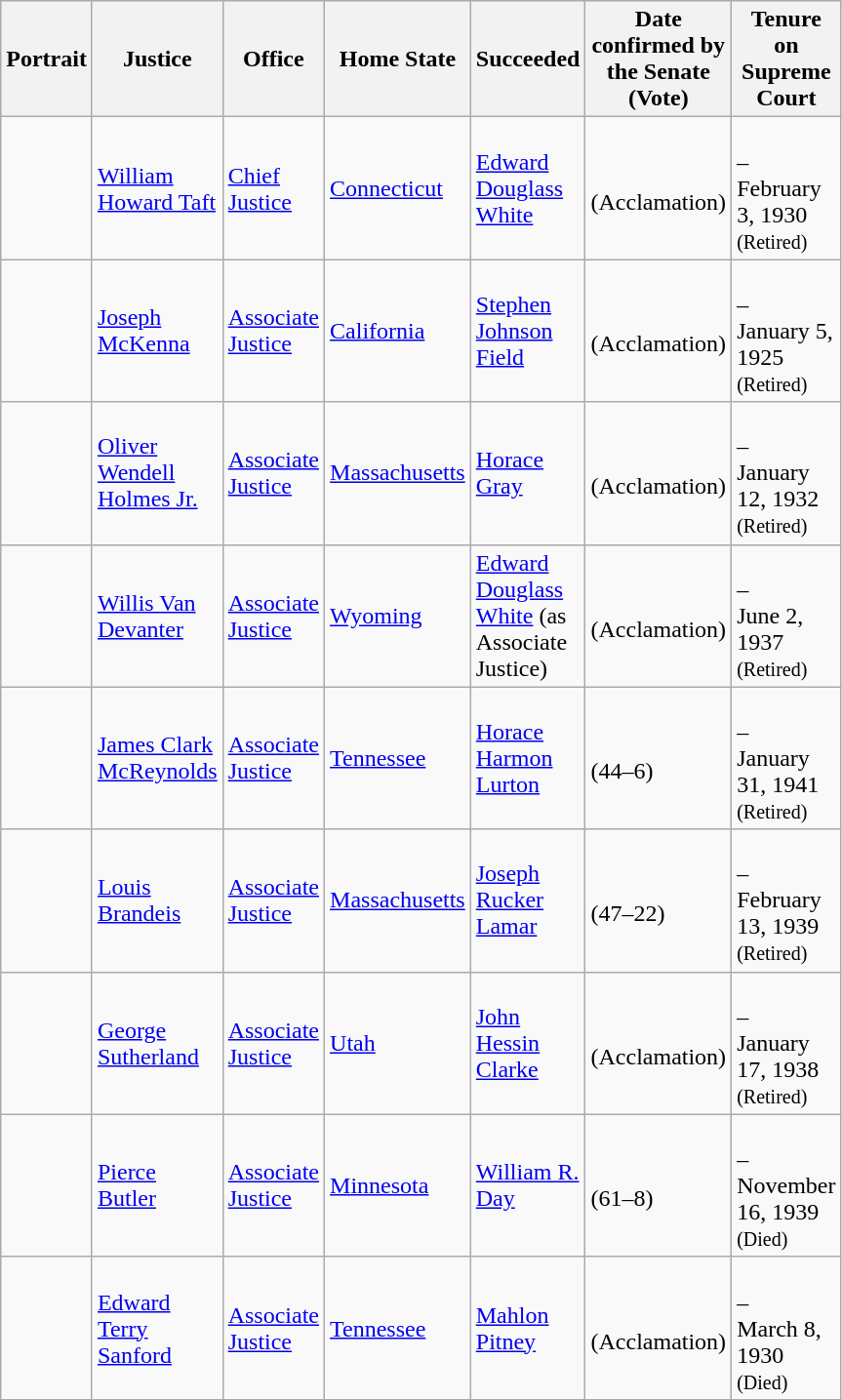<table class="wikitable sortable">
<tr>
<th scope="col" style="width: 10px;">Portrait</th>
<th scope="col" style="width: 10px;">Justice</th>
<th scope="col" style="width: 10px;">Office</th>
<th scope="col" style="width: 10px;">Home State</th>
<th scope="col" style="width: 10px;">Succeeded</th>
<th scope="col" style="width: 10px;">Date confirmed by the Senate<br>(Vote)</th>
<th scope="col" style="width: 10px;">Tenure on Supreme Court</th>
</tr>
<tr>
<td></td>
<td><a href='#'>William Howard Taft</a></td>
<td><a href='#'>Chief Justice</a></td>
<td><a href='#'>Connecticut</a></td>
<td><a href='#'>Edward Douglass White</a></td>
<td><br>(Acclamation)</td>
<td><br>–<br>February 3, 1930<br><small>(Retired)</small></td>
</tr>
<tr>
<td></td>
<td><a href='#'>Joseph McKenna</a></td>
<td><a href='#'>Associate Justice</a></td>
<td><a href='#'>California</a></td>
<td><a href='#'>Stephen Johnson Field</a></td>
<td><br>(Acclamation)</td>
<td><br>–<br>January 5, 1925<br><small>(Retired)</small></td>
</tr>
<tr>
<td></td>
<td><a href='#'>Oliver Wendell Holmes Jr.</a></td>
<td><a href='#'>Associate Justice</a></td>
<td><a href='#'>Massachusetts</a></td>
<td><a href='#'>Horace Gray</a></td>
<td><br>(Acclamation)</td>
<td><br>–<br>January 12, 1932<br><small>(Retired)</small></td>
</tr>
<tr>
<td></td>
<td><a href='#'>Willis Van Devanter</a></td>
<td><a href='#'>Associate Justice</a></td>
<td><a href='#'>Wyoming</a></td>
<td><a href='#'>Edward Douglass White</a> (as Associate Justice)</td>
<td><br>(Acclamation)</td>
<td><br>–<br>June 2, 1937<br><small>(Retired)</small></td>
</tr>
<tr>
<td></td>
<td><a href='#'>James Clark McReynolds</a></td>
<td><a href='#'>Associate Justice</a></td>
<td><a href='#'>Tennessee</a></td>
<td><a href='#'>Horace Harmon Lurton</a></td>
<td><br>(44–6)</td>
<td><br>–<br>January 31, 1941<br><small>(Retired)</small></td>
</tr>
<tr>
<td></td>
<td><a href='#'>Louis Brandeis</a></td>
<td><a href='#'>Associate Justice</a></td>
<td><a href='#'>Massachusetts</a></td>
<td><a href='#'>Joseph Rucker Lamar</a></td>
<td><br>(47–22)</td>
<td><br>–<br>February 13, 1939<br><small>(Retired)</small></td>
</tr>
<tr>
<td></td>
<td><a href='#'>George Sutherland</a></td>
<td><a href='#'>Associate Justice</a></td>
<td><a href='#'>Utah</a></td>
<td><a href='#'>John Hessin Clarke</a></td>
<td><br>(Acclamation)</td>
<td><br>–<br>January 17, 1938<br><small>(Retired)</small></td>
</tr>
<tr>
<td></td>
<td><a href='#'>Pierce Butler</a></td>
<td><a href='#'>Associate Justice</a></td>
<td><a href='#'>Minnesota</a></td>
<td><a href='#'>William R. Day</a></td>
<td><br>(61–8)</td>
<td><br>–<br>November 16, 1939<br><small>(Died)</small></td>
</tr>
<tr>
<td></td>
<td><a href='#'>Edward Terry Sanford</a></td>
<td><a href='#'>Associate Justice</a></td>
<td><a href='#'>Tennessee</a></td>
<td><a href='#'>Mahlon Pitney</a></td>
<td><br>(Acclamation)</td>
<td><br>–<br>March 8, 1930<br><small>(Died)</small></td>
</tr>
<tr>
</tr>
</table>
